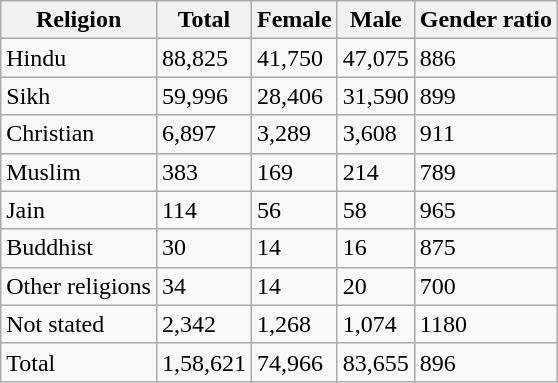<table class="wikitable sortable">
<tr>
<th>Religion</th>
<th>Total</th>
<th>Female</th>
<th>Male</th>
<th>Gender ratio</th>
</tr>
<tr>
<td>Hindu</td>
<td>88,825</td>
<td>41,750</td>
<td>47,075</td>
<td>886</td>
</tr>
<tr>
<td>Sikh</td>
<td>59,996</td>
<td>28,406</td>
<td>31,590</td>
<td>899</td>
</tr>
<tr>
<td>Christian</td>
<td>6,897</td>
<td>3,289</td>
<td>3,608</td>
<td>911</td>
</tr>
<tr>
<td>Muslim</td>
<td>383</td>
<td>169</td>
<td>214</td>
<td>789</td>
</tr>
<tr>
<td>Jain</td>
<td>114</td>
<td>56</td>
<td>58</td>
<td>965</td>
</tr>
<tr>
<td>Buddhist</td>
<td>30</td>
<td>14</td>
<td>16</td>
<td>875</td>
</tr>
<tr>
<td>Other religions</td>
<td>34</td>
<td>14</td>
<td>20</td>
<td>700</td>
</tr>
<tr>
<td>Not stated</td>
<td>2,342</td>
<td>1,268</td>
<td>1,074</td>
<td>1180</td>
</tr>
<tr>
<td>Total</td>
<td>1,58,621</td>
<td>74,966</td>
<td>83,655</td>
<td>896</td>
</tr>
</table>
